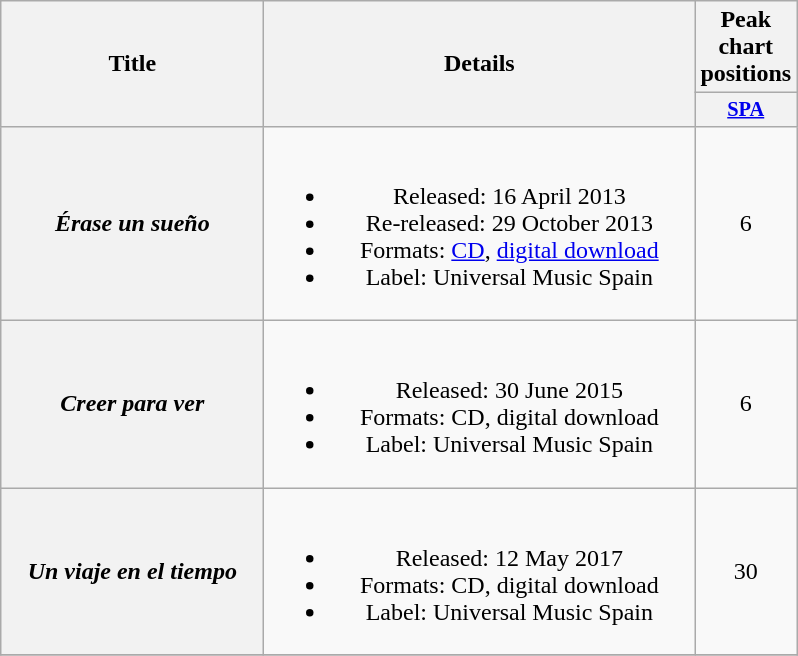<table class="wikitable plainrowheaders" style="text-align:center;">
<tr>
<th scope="col" rowspan="2" style="width:10.5em;">Title</th>
<th scope="col" rowspan="2" style="width:17.5em;">Details</th>
<th scope="col" colspan="1">Peak chart positions</th>
</tr>
<tr>
<th scope="col" style="width:3em;font-size:85%;"><a href='#'>SPA</a><br></th>
</tr>
<tr>
<th scope="row"><em>Érase un sueño</em></th>
<td><br><ul><li>Released: 16 April 2013</li><li>Re-released: 29 October 2013</li><li>Formats: <a href='#'>CD</a>, <a href='#'>digital download</a></li><li>Label: Universal Music Spain</li></ul></td>
<td>6</td>
</tr>
<tr>
<th scope="row"><em>Creer para ver</em></th>
<td><br><ul><li>Released: 30 June 2015</li><li>Formats: CD, digital download</li><li>Label: Universal Music Spain</li></ul></td>
<td>6</td>
</tr>
<tr>
<th scope="row"><em>Un viaje en el tiempo</em></th>
<td><br><ul><li>Released: 12 May 2017</li><li>Formats: CD, digital download</li><li>Label: Universal Music Spain</li></ul></td>
<td>30<br></td>
</tr>
<tr>
</tr>
</table>
